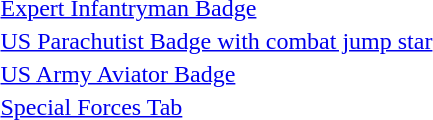<table>
<tr>
<td align=center></td>
<td><a href='#'>Expert Infantryman Badge</a></td>
</tr>
<tr>
<td align=center></td>
<td><a href='#'>US Parachutist Badge with combat jump star</a></td>
</tr>
<tr>
<td align=center></td>
<td><a href='#'>US Army Aviator Badge</a></td>
</tr>
<tr>
<td align=center></td>
<td><a href='#'>Special Forces Tab</a></td>
</tr>
</table>
